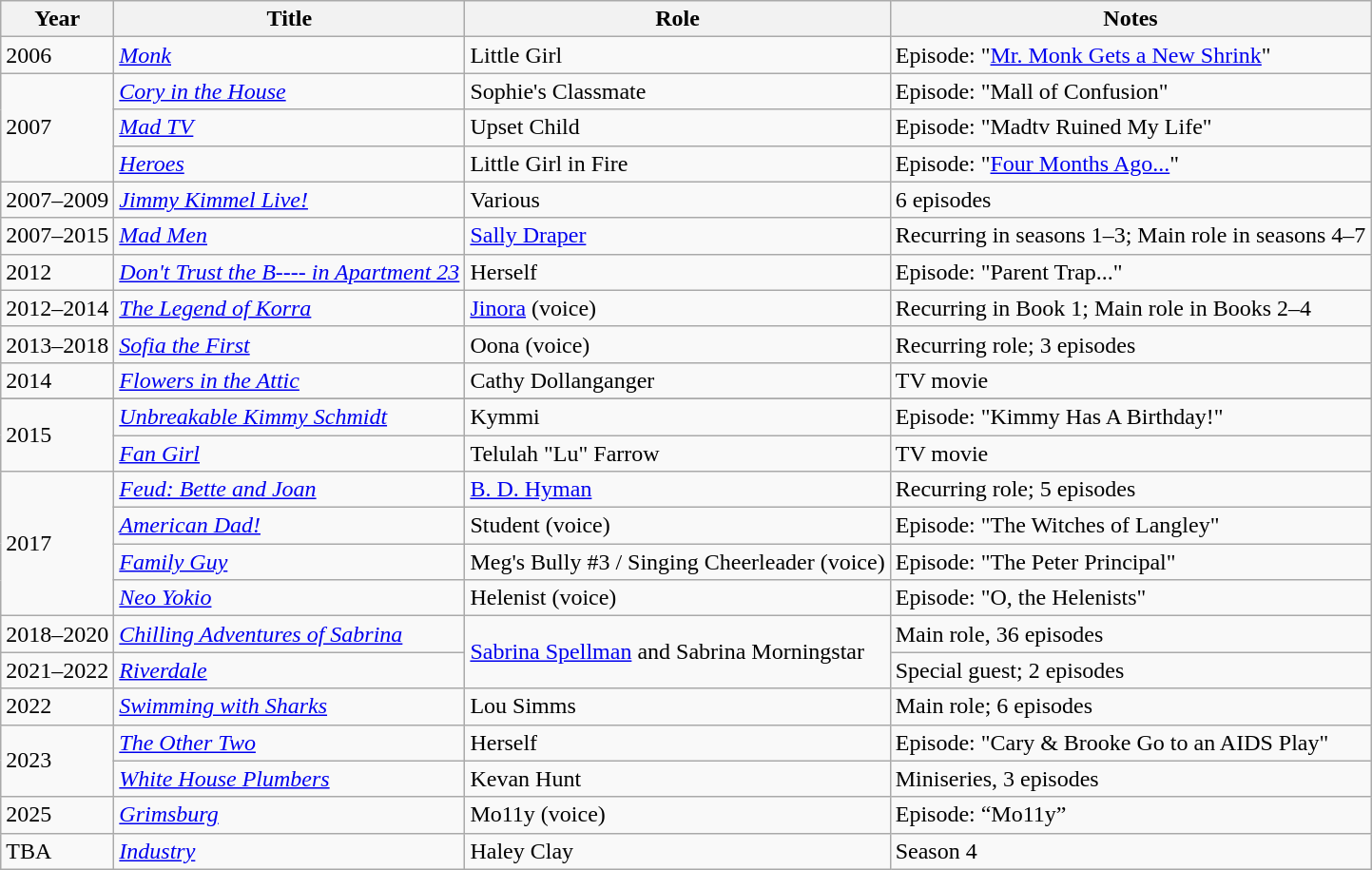<table class="wikitable sortable">
<tr>
<th>Year</th>
<th>Title</th>
<th>Role</th>
<th class="unsortable">Notes</th>
</tr>
<tr>
<td>2006</td>
<td><em><a href='#'>Monk</a></em></td>
<td>Little Girl</td>
<td>Episode: "<a href='#'>Mr. Monk Gets a New Shrink</a>"</td>
</tr>
<tr>
<td rowspan="3">2007</td>
<td><em><a href='#'>Cory in the House</a></em></td>
<td>Sophie's Classmate</td>
<td>Episode: "Mall of Confusion"</td>
</tr>
<tr>
<td><em><a href='#'>Mad TV</a></em></td>
<td>Upset Child</td>
<td>Episode: "Madtv Ruined My Life"</td>
</tr>
<tr>
<td><em><a href='#'>Heroes</a></em></td>
<td>Little Girl in Fire</td>
<td>Episode: "<a href='#'>Four Months Ago...</a>"</td>
</tr>
<tr>
<td>2007–2009</td>
<td><em><a href='#'>Jimmy Kimmel Live!</a></em></td>
<td>Various</td>
<td>6 episodes</td>
</tr>
<tr>
<td>2007–2015</td>
<td><em><a href='#'>Mad Men</a></em></td>
<td><a href='#'>Sally Draper</a></td>
<td>Recurring in seasons 1–3; Main role in seasons 4–7</td>
</tr>
<tr>
<td>2012</td>
<td><em><a href='#'>Don't Trust the B---- in Apartment 23</a></em></td>
<td>Herself</td>
<td>Episode: "Parent Trap..."</td>
</tr>
<tr>
<td>2012–2014</td>
<td><em><a href='#'>The Legend of Korra</a></em></td>
<td><a href='#'>Jinora</a> (voice)</td>
<td>Recurring in Book 1; Main role in Books 2–4</td>
</tr>
<tr>
<td>2013–2018</td>
<td><em><a href='#'>Sofia the First</a></em></td>
<td>Oona (voice)</td>
<td>Recurring role; 3 episodes</td>
</tr>
<tr>
<td>2014</td>
<td><em><a href='#'>Flowers in the Attic</a></em></td>
<td>Cathy Dollanganger</td>
<td>TV movie</td>
</tr>
<tr>
</tr>
<tr>
<td rowspan="2">2015</td>
<td><em><a href='#'>Unbreakable Kimmy Schmidt</a></em></td>
<td>Kymmi</td>
<td>Episode: "Kimmy Has A Birthday!"</td>
</tr>
<tr>
<td><em><a href='#'>Fan Girl</a></em></td>
<td>Telulah "Lu" Farrow</td>
<td>TV movie</td>
</tr>
<tr>
<td rowspan="4">2017</td>
<td><em><a href='#'>Feud: Bette and Joan</a></em></td>
<td><a href='#'>B. D. Hyman</a></td>
<td>Recurring role; 5 episodes</td>
</tr>
<tr>
<td><em><a href='#'>American Dad!</a></em></td>
<td>Student (voice)</td>
<td>Episode: "The Witches of Langley"</td>
</tr>
<tr>
<td><em><a href='#'>Family Guy</a></em></td>
<td>Meg's Bully #3 / Singing Cheerleader (voice)</td>
<td>Episode: "The Peter Principal"</td>
</tr>
<tr>
<td><em><a href='#'>Neo Yokio</a></em></td>
<td>Helenist (voice)</td>
<td>Episode: "O, the Helenists"</td>
</tr>
<tr>
<td>2018–2020</td>
<td><em><a href='#'>Chilling Adventures of Sabrina</a></em></td>
<td rowspan="2"><a href='#'>Sabrina Spellman</a> and Sabrina Morningstar</td>
<td>Main role, 36 episodes</td>
</tr>
<tr>
<td>2021–2022</td>
<td><em><a href='#'>Riverdale</a></em></td>
<td>Special guest; 2 episodes</td>
</tr>
<tr>
<td>2022</td>
<td><em><a href='#'>Swimming with Sharks</a></em></td>
<td>Lou Simms</td>
<td>Main role; 6 episodes</td>
</tr>
<tr>
<td rowspan="2">2023</td>
<td><em><a href='#'>The Other Two</a></em></td>
<td>Herself</td>
<td>Episode: "Cary & Brooke Go to an AIDS Play"</td>
</tr>
<tr>
<td><em><a href='#'>White House Plumbers</a></em></td>
<td>Kevan Hunt</td>
<td>Miniseries, 3 episodes</td>
</tr>
<tr>
<td>2025</td>
<td><em><a href='#'>Grimsburg</a></em></td>
<td>Mo11y (voice)</td>
<td>Episode: “Mo11y”</td>
</tr>
<tr>
<td>TBA</td>
<td><em><a href='#'>Industry</a></em></td>
<td>Haley Clay</td>
<td>Season 4</td>
</tr>
</table>
